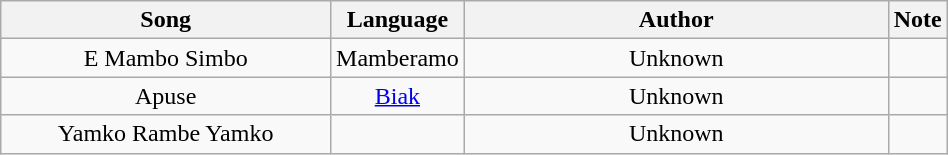<table class="wikitable" style="width:50%;text-align:center">
<tr>
<th style="width:35%">Song</th>
<th style="width:10%">Language</th>
<th style="width:45%">Author</th>
<th style="width:5%">Note</th>
</tr>
<tr>
<td>E Mambo Simbo</td>
<td>Mamberamo</td>
<td>Unknown</td>
<td></td>
</tr>
<tr>
<td>Apuse</td>
<td><a href='#'>Biak</a></td>
<td>Unknown</td>
<td></td>
</tr>
<tr>
<td>Yamko Rambe Yamko</td>
<td></td>
<td>Unknown</td>
<td></td>
</tr>
</table>
